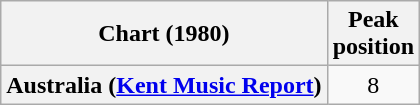<table class="wikitable sortable plainrowheaders" style="text-align:center">
<tr>
<th>Chart (1980)</th>
<th>Peak<br>position</th>
</tr>
<tr>
<th scope="row">Australia (<a href='#'>Kent Music Report</a>)</th>
<td>8</td>
</tr>
</table>
